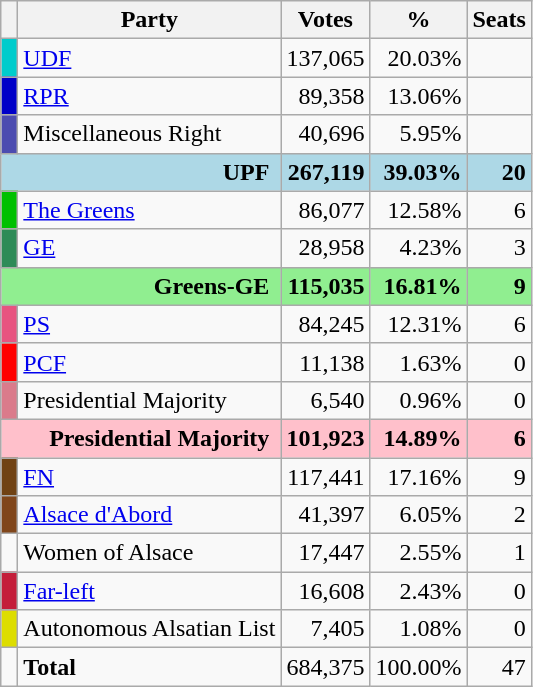<table class="wikitable" style="text-align:right">
<tr>
<th></th>
<th>Party</th>
<th>Votes</th>
<th>%</th>
<th>Seats</th>
</tr>
<tr>
<td bgcolor="#00CCCC"> </td>
<td align=left><a href='#'>UDF</a></td>
<td>137,065</td>
<td>20.03%</td>
<td></td>
</tr>
<tr>
<td bgcolor="#0000c8"> </td>
<td align=left><a href='#'>RPR</a></td>
<td>89,358</td>
<td>13.06%</td>
<td></td>
</tr>
<tr>
<td bgcolor="#4C4CB0"> </td>
<td align=left>Miscellaneous Right</td>
<td>40,696</td>
<td>5.95%</td>
<td></td>
</tr>
<tr bgcolor="lightblue">
<td colspan=2><strong>UPF</strong> </td>
<td><strong>267,119</strong></td>
<td><strong>39.03%</strong></td>
<td><strong>20</strong></td>
</tr>
<tr>
<td bgcolor="#00c000"> </td>
<td align=left><a href='#'>The Greens</a></td>
<td>86,077</td>
<td>12.58%</td>
<td>6</td>
</tr>
<tr>
<td bgcolor="#2E8B57"> </td>
<td align=left><a href='#'>GE</a></td>
<td>28,958</td>
<td>4.23%</td>
<td>3</td>
</tr>
<tr bgcolor="lightgreen">
<td colspan=2><strong>Greens-GE</strong> </td>
<td><strong>115,035</strong></td>
<td><strong>16.81%</strong></td>
<td><strong>9</strong></td>
</tr>
<tr>
<td bgcolor="#E75480"> </td>
<td align=left><a href='#'>PS</a></td>
<td>84,245</td>
<td>12.31%</td>
<td>6</td>
</tr>
<tr>
<td bgcolor="red"> </td>
<td align=left><a href='#'>PCF</a></td>
<td>11,138</td>
<td>1.63%</td>
<td>0</td>
</tr>
<tr>
<td bgcolor="#DA7B8B"> </td>
<td align=left>Presidential Majority</td>
<td>6,540</td>
<td>0.96%</td>
<td>0</td>
</tr>
<tr bgcolor="pink">
<td colspan=2><strong>Presidential Majority</strong> </td>
<td><strong>101,923</strong></td>
<td><strong>14.89%</strong></td>
<td><strong>6</strong></td>
</tr>
<tr>
<td bgcolor="#704214"> </td>
<td align=left><a href='#'>FN</a></td>
<td>117,441</td>
<td>17.16%</td>
<td>9</td>
</tr>
<tr>
<td bgcolor="#80461B"> </td>
<td align=left><a href='#'>Alsace d'Abord</a></td>
<td>41,397</td>
<td>6.05%</td>
<td>2</td>
</tr>
<tr>
<td></td>
<td align=left>Women of Alsace</td>
<td>17,447</td>
<td>2.55%</td>
<td>1</td>
</tr>
<tr>
<td bgcolor="#C41E3A"> </td>
<td align=left><a href='#'>Far-left</a></td>
<td>16,608</td>
<td>2.43%</td>
<td>0</td>
</tr>
<tr>
<td bgcolor="#dddd00"> </td>
<td align=left>Autonomous Alsatian List</td>
<td>7,405</td>
<td>1.08%</td>
<td>0</td>
</tr>
<tr>
<td></td>
<td align=left><strong>Total</strong></td>
<td>684,375</td>
<td>100.00%</td>
<td>47</td>
</tr>
</table>
